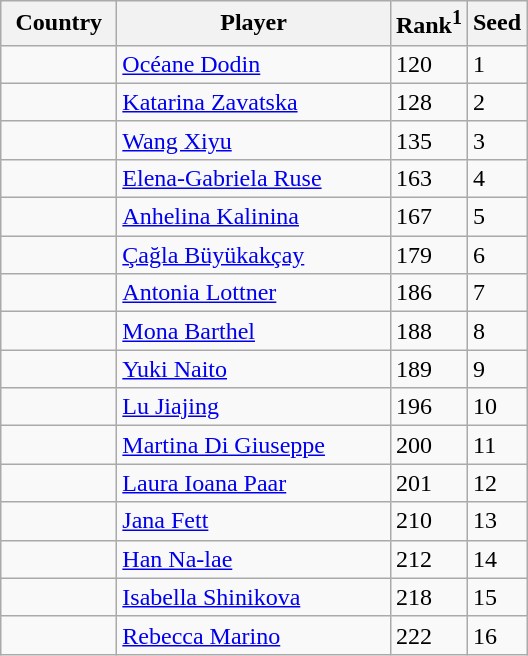<table class="sortable wikitable">
<tr>
<th width="70">Country</th>
<th width="175">Player</th>
<th>Rank<sup>1</sup></th>
<th>Seed</th>
</tr>
<tr>
<td></td>
<td><a href='#'>Océane Dodin</a></td>
<td>120</td>
<td>1</td>
</tr>
<tr>
<td></td>
<td><a href='#'>Katarina Zavatska</a></td>
<td>128</td>
<td>2</td>
</tr>
<tr>
<td></td>
<td><a href='#'>Wang Xiyu</a></td>
<td>135</td>
<td>3</td>
</tr>
<tr>
<td></td>
<td><a href='#'>Elena-Gabriela Ruse</a></td>
<td>163</td>
<td>4</td>
</tr>
<tr>
<td></td>
<td><a href='#'>Anhelina Kalinina</a></td>
<td>167</td>
<td>5</td>
</tr>
<tr>
<td></td>
<td><a href='#'>Çağla Büyükakçay</a></td>
<td>179</td>
<td>6</td>
</tr>
<tr>
<td></td>
<td><a href='#'>Antonia Lottner</a></td>
<td>186</td>
<td>7</td>
</tr>
<tr>
<td></td>
<td><a href='#'>Mona Barthel</a></td>
<td>188</td>
<td>8</td>
</tr>
<tr>
<td></td>
<td><a href='#'>Yuki Naito</a></td>
<td>189</td>
<td>9</td>
</tr>
<tr>
<td></td>
<td><a href='#'>Lu Jiajing</a></td>
<td>196</td>
<td>10</td>
</tr>
<tr>
<td></td>
<td><a href='#'>Martina Di Giuseppe</a></td>
<td>200</td>
<td>11</td>
</tr>
<tr>
<td></td>
<td><a href='#'>Laura Ioana Paar</a></td>
<td>201</td>
<td>12</td>
</tr>
<tr>
<td></td>
<td><a href='#'>Jana Fett</a></td>
<td>210</td>
<td>13</td>
</tr>
<tr>
<td></td>
<td><a href='#'>Han Na-lae</a></td>
<td>212</td>
<td>14</td>
</tr>
<tr>
<td></td>
<td><a href='#'>Isabella Shinikova</a></td>
<td>218</td>
<td>15</td>
</tr>
<tr>
<td></td>
<td><a href='#'>Rebecca Marino</a></td>
<td>222</td>
<td>16</td>
</tr>
</table>
